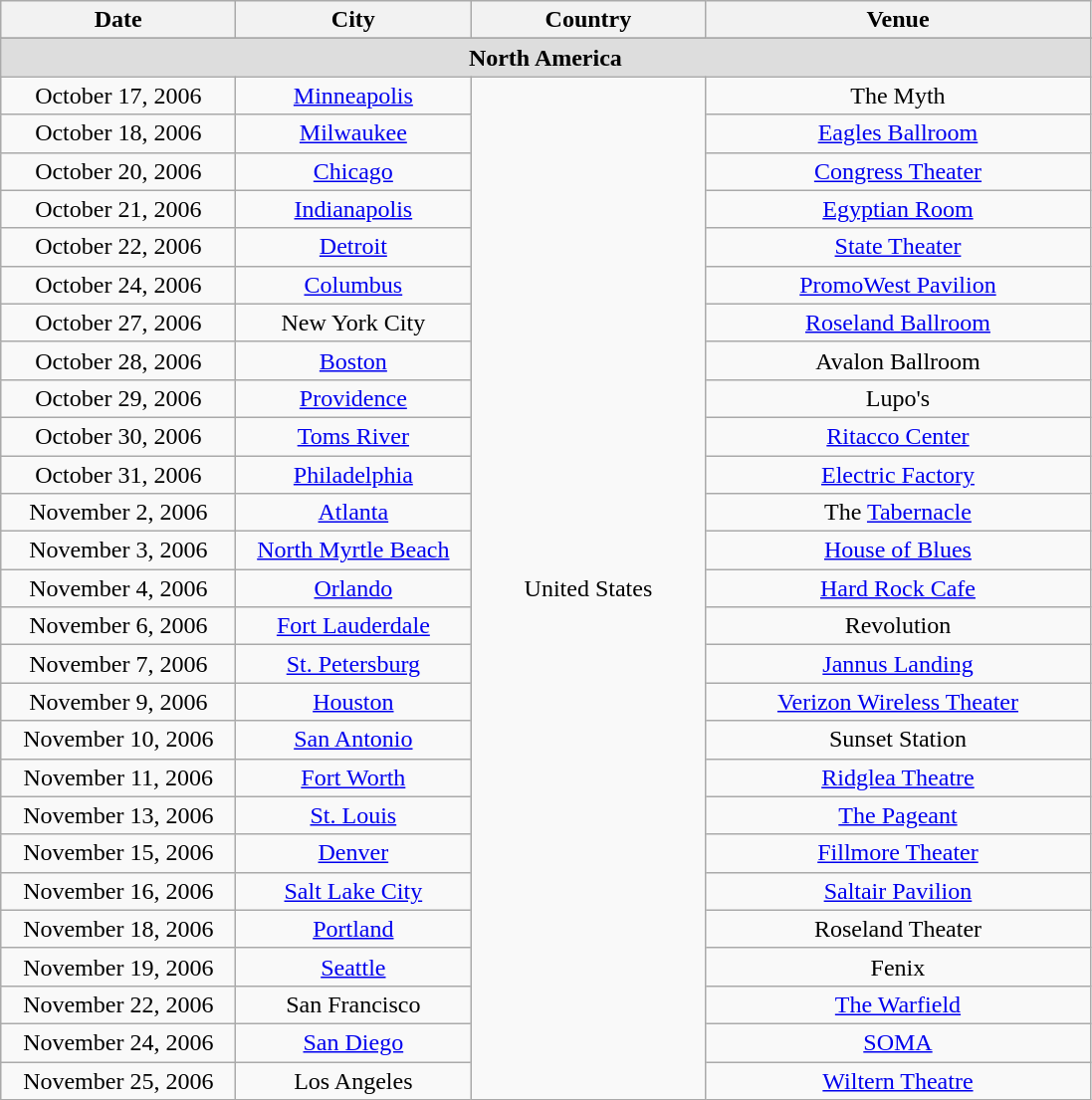<table class="wikitable" style="text-align:center;">
<tr>
<th width="150" scope="col">Date</th>
<th width="150" scope="col">City</th>
<th width="150" scope="col">Country</th>
<th width="250" scope="col">Venue</th>
</tr>
<tr>
</tr>
<tr bgcolor="#DDDDDD">
<td colspan="4"><strong>North America</strong></td>
</tr>
<tr>
<td>October 17, 2006</td>
<td><a href='#'>Minneapolis</a></td>
<td rowspan="27">United States</td>
<td>The Myth</td>
</tr>
<tr>
<td>October 18, 2006</td>
<td><a href='#'>Milwaukee</a></td>
<td><a href='#'>Eagles Ballroom</a></td>
</tr>
<tr>
<td>October 20, 2006</td>
<td><a href='#'>Chicago</a></td>
<td><a href='#'>Congress Theater</a></td>
</tr>
<tr>
<td>October 21, 2006</td>
<td><a href='#'>Indianapolis</a></td>
<td><a href='#'>Egyptian Room</a></td>
</tr>
<tr>
<td>October 22, 2006</td>
<td><a href='#'>Detroit</a></td>
<td><a href='#'>State Theater</a></td>
</tr>
<tr>
<td>October 24, 2006</td>
<td><a href='#'>Columbus</a></td>
<td><a href='#'>PromoWest Pavilion</a></td>
</tr>
<tr>
<td>October 27, 2006</td>
<td>New York City</td>
<td><a href='#'>Roseland Ballroom</a></td>
</tr>
<tr>
<td>October 28, 2006</td>
<td><a href='#'>Boston</a></td>
<td>Avalon Ballroom</td>
</tr>
<tr>
<td>October 29, 2006</td>
<td><a href='#'>Providence</a></td>
<td>Lupo's</td>
</tr>
<tr>
<td>October 30, 2006</td>
<td><a href='#'>Toms River</a></td>
<td><a href='#'>Ritacco Center</a></td>
</tr>
<tr>
<td>October 31, 2006</td>
<td><a href='#'>Philadelphia</a></td>
<td><a href='#'>Electric Factory</a></td>
</tr>
<tr>
<td>November 2, 2006</td>
<td><a href='#'>Atlanta</a></td>
<td>The <a href='#'>Tabernacle</a></td>
</tr>
<tr>
<td>November 3, 2006</td>
<td><a href='#'>North Myrtle Beach</a></td>
<td><a href='#'>House of Blues</a></td>
</tr>
<tr>
<td>November 4, 2006</td>
<td><a href='#'>Orlando</a></td>
<td><a href='#'>Hard Rock Cafe</a></td>
</tr>
<tr>
<td>November 6, 2006</td>
<td><a href='#'>Fort Lauderdale</a></td>
<td>Revolution</td>
</tr>
<tr>
<td>November 7, 2006</td>
<td><a href='#'>St. Petersburg</a></td>
<td><a href='#'>Jannus Landing</a></td>
</tr>
<tr>
<td>November 9, 2006</td>
<td><a href='#'>Houston</a></td>
<td><a href='#'>Verizon Wireless Theater</a></td>
</tr>
<tr>
<td>November 10, 2006</td>
<td><a href='#'>San Antonio</a></td>
<td>Sunset Station</td>
</tr>
<tr>
<td>November 11, 2006</td>
<td><a href='#'>Fort Worth</a></td>
<td><a href='#'>Ridglea Theatre</a></td>
</tr>
<tr>
<td>November 13, 2006</td>
<td><a href='#'>St. Louis</a></td>
<td><a href='#'>The Pageant</a></td>
</tr>
<tr>
<td>November 15, 2006</td>
<td><a href='#'>Denver</a></td>
<td><a href='#'>Fillmore Theater</a></td>
</tr>
<tr>
<td>November 16, 2006</td>
<td><a href='#'>Salt Lake City</a></td>
<td><a href='#'>Saltair Pavilion</a></td>
</tr>
<tr>
<td>November 18, 2006</td>
<td><a href='#'>Portland</a></td>
<td>Roseland Theater</td>
</tr>
<tr>
<td>November 19, 2006</td>
<td><a href='#'>Seattle</a></td>
<td>Fenix</td>
</tr>
<tr>
<td>November 22, 2006</td>
<td>San Francisco</td>
<td><a href='#'>The Warfield</a></td>
</tr>
<tr>
<td>November 24, 2006</td>
<td><a href='#'>San Diego</a></td>
<td><a href='#'>SOMA</a></td>
</tr>
<tr>
<td>November 25, 2006</td>
<td>Los Angeles</td>
<td><a href='#'>Wiltern Theatre</a></td>
</tr>
</table>
